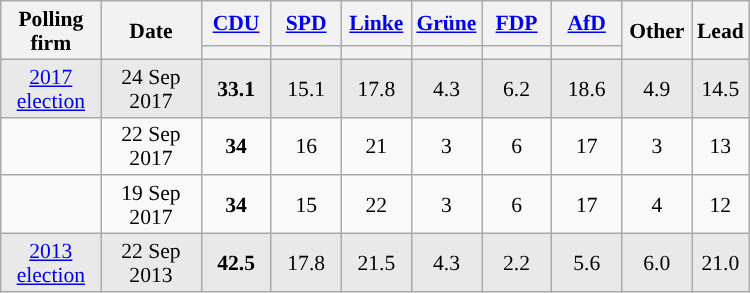<table class="wikitable sortable" style="text-align:center; font-size:90%; line-height:16px;">
<tr>
<th style="width:60px;" rowspan="2">Polling firm</th>
<th style="width:60px;" rowspan="2">Date</th>
<th style="width:40px;" class="unsortable"><a href='#'>CDU</a></th>
<th style="width:40px;" class="unsortable"><a href='#'>SPD</a></th>
<th style="width:40px;" class="unsortable"><a href='#'>Linke</a></th>
<th style="width:40px;" class="unsortable"><a href='#'>Grüne</a></th>
<th style="width:40px;" class="unsortable"><a href='#'>FDP</a></th>
<th style="width:40px;" class="unsortable"><a href='#'>AfD</a></th>
<th style="width:40px;" rowspan="2" class="unsortable">Other</th>
<th style="width:30px;" rowspan="2" class="unsortable">Lead</th>
</tr>
<tr>
<th style="color:inherit;background:"></th>
<th style="color:inherit;background:"></th>
<th style="color:inherit;background:"></th>
<th style="color:inherit;background:"></th>
<th style="color:inherit;background:"></th>
<th style="color:inherit;background:"></th>
</tr>
<tr style="background-color:#E9E9E9">
<td><a href='#'>2017 election</a></td>
<td>24 Sep 2017</td>
<td><strong>33.1</strong></td>
<td>15.1</td>
<td>17.8</td>
<td>4.3</td>
<td>6.2</td>
<td>18.6</td>
<td>4.9</td>
<td style="background:">14.5</td>
</tr>
<tr>
<td></td>
<td>22 Sep 2017</td>
<td><strong>34</strong></td>
<td>16</td>
<td>21</td>
<td>3</td>
<td>6</td>
<td>17</td>
<td>3</td>
<td style="background:">13</td>
</tr>
<tr>
<td></td>
<td>19 Sep 2017</td>
<td><strong>34</strong></td>
<td>15</td>
<td>22</td>
<td>3</td>
<td>6</td>
<td>17</td>
<td>4</td>
<td style="background:">12</td>
</tr>
<tr style="background-color:#E9E9E9">
<td><a href='#'>2013 election</a></td>
<td>22 Sep 2013</td>
<td><strong>42.5</strong></td>
<td>17.8</td>
<td>21.5</td>
<td>4.3</td>
<td>2.2</td>
<td>5.6</td>
<td>6.0</td>
<td style="background:">21.0</td>
</tr>
</table>
